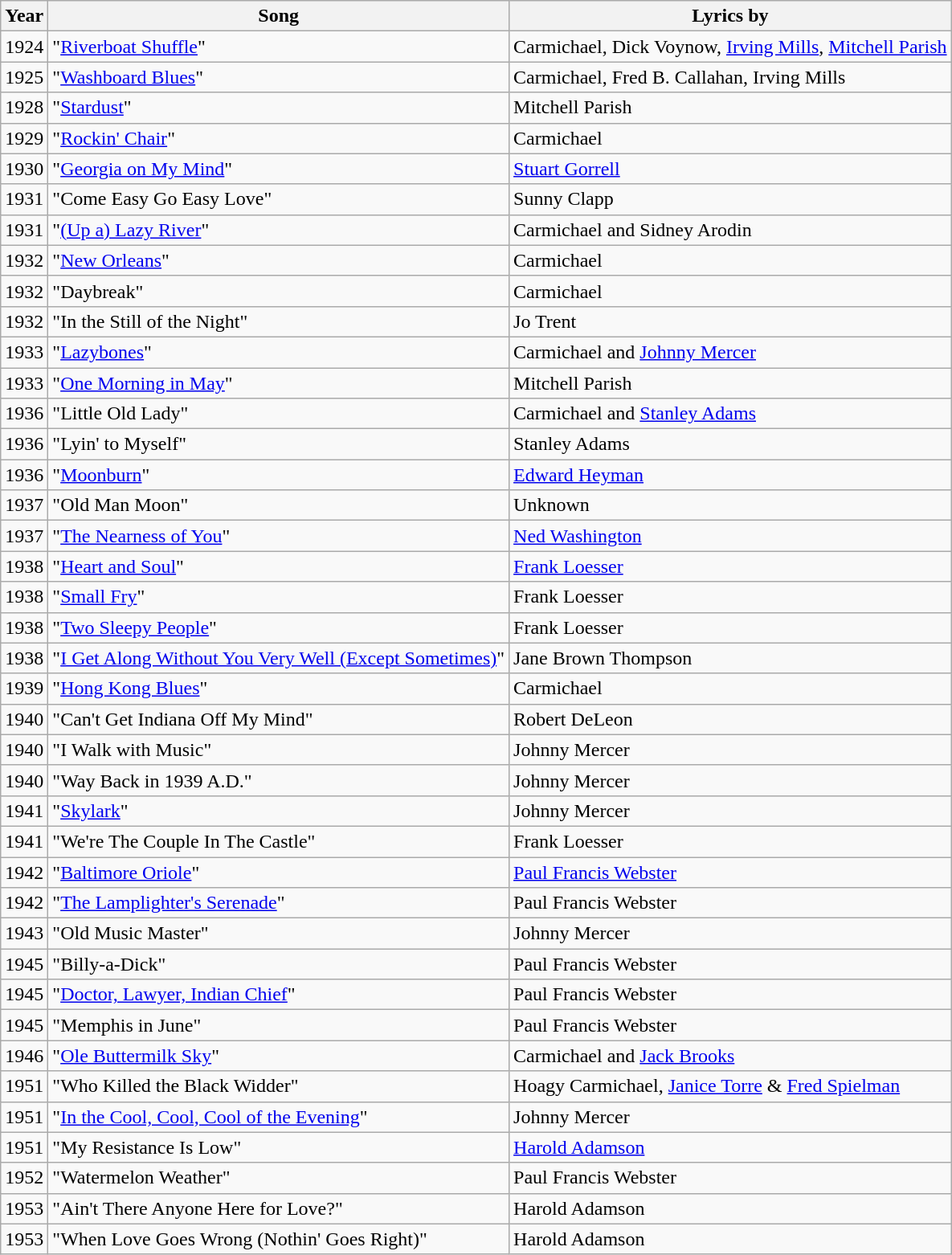<table class="wikitable">
<tr>
<th>Year</th>
<th>Song</th>
<th>Lyrics by</th>
</tr>
<tr>
<td>1924</td>
<td>"<a href='#'>Riverboat Shuffle</a>"</td>
<td>Carmichael, Dick Voynow, <a href='#'>Irving Mills</a>, <a href='#'>Mitchell Parish</a></td>
</tr>
<tr>
<td>1925</td>
<td>"<a href='#'>Washboard Blues</a>"</td>
<td>Carmichael, Fred B. Callahan, Irving Mills</td>
</tr>
<tr>
<td>1928</td>
<td>"<a href='#'>Stardust</a>"</td>
<td>Mitchell Parish</td>
</tr>
<tr>
<td>1929</td>
<td>"<a href='#'>Rockin' Chair</a>"</td>
<td>Carmichael</td>
</tr>
<tr>
<td>1930</td>
<td>"<a href='#'>Georgia on My Mind</a>"</td>
<td><a href='#'>Stuart Gorrell</a></td>
</tr>
<tr>
<td>1931</td>
<td>"Come Easy Go Easy Love"</td>
<td>Sunny Clapp</td>
</tr>
<tr>
<td>1931</td>
<td>"<a href='#'>(Up a) Lazy River</a>"</td>
<td>Carmichael and Sidney Arodin</td>
</tr>
<tr>
<td>1932</td>
<td>"<a href='#'>New Orleans</a>"</td>
<td>Carmichael</td>
</tr>
<tr>
<td>1932</td>
<td>"Daybreak"</td>
<td>Carmichael</td>
</tr>
<tr>
<td>1932</td>
<td>"In the Still of the Night"</td>
<td>Jo Trent</td>
</tr>
<tr>
<td>1933</td>
<td>"<a href='#'>Lazybones</a>"</td>
<td>Carmichael and <a href='#'>Johnny Mercer</a></td>
</tr>
<tr>
<td>1933</td>
<td>"<a href='#'>One Morning in May</a>"</td>
<td>Mitchell Parish</td>
</tr>
<tr>
<td>1936</td>
<td>"Little Old Lady"</td>
<td>Carmichael and <a href='#'>Stanley Adams</a></td>
</tr>
<tr>
<td>1936</td>
<td>"Lyin' to Myself"</td>
<td>Stanley Adams</td>
</tr>
<tr>
<td>1936</td>
<td>"<a href='#'>Moonburn</a>"</td>
<td><a href='#'>Edward Heyman</a></td>
</tr>
<tr>
<td>1937</td>
<td>"Old Man Moon"</td>
<td>Unknown</td>
</tr>
<tr>
<td>1937</td>
<td>"<a href='#'>The Nearness of You</a>"</td>
<td><a href='#'>Ned Washington</a></td>
</tr>
<tr>
<td>1938</td>
<td>"<a href='#'>Heart and Soul</a>"</td>
<td><a href='#'>Frank Loesser</a></td>
</tr>
<tr>
<td>1938</td>
<td>"<a href='#'>Small Fry</a>"</td>
<td>Frank Loesser</td>
</tr>
<tr>
<td>1938</td>
<td>"<a href='#'>Two Sleepy People</a>"</td>
<td>Frank Loesser</td>
</tr>
<tr>
<td>1938</td>
<td>"<a href='#'>I Get Along Without You Very Well (Except Sometimes)</a>"</td>
<td>Jane Brown Thompson</td>
</tr>
<tr>
<td>1939</td>
<td>"<a href='#'>Hong Kong Blues</a>"</td>
<td>Carmichael</td>
</tr>
<tr>
<td>1940</td>
<td>"Can't Get Indiana Off My Mind"</td>
<td>Robert DeLeon</td>
</tr>
<tr>
<td>1940</td>
<td>"I Walk with Music"</td>
<td>Johnny Mercer</td>
</tr>
<tr>
<td>1940</td>
<td>"Way Back in 1939 A.D."</td>
<td>Johnny Mercer</td>
</tr>
<tr>
<td>1941</td>
<td>"<a href='#'>Skylark</a>"</td>
<td>Johnny Mercer</td>
</tr>
<tr>
<td>1941</td>
<td>"We're The Couple In The Castle"</td>
<td>Frank Loesser</td>
</tr>
<tr>
<td>1942</td>
<td>"<a href='#'>Baltimore Oriole</a>"</td>
<td><a href='#'>Paul Francis Webster</a></td>
</tr>
<tr>
<td>1942</td>
<td>"<a href='#'>The Lamplighter's Serenade</a>"</td>
<td>Paul Francis Webster</td>
</tr>
<tr>
<td>1943</td>
<td>"Old Music Master"</td>
<td>Johnny Mercer</td>
</tr>
<tr>
<td>1945</td>
<td>"Billy-a-Dick"</td>
<td>Paul Francis Webster</td>
</tr>
<tr>
<td>1945</td>
<td>"<a href='#'>Doctor, Lawyer, Indian Chief</a>"</td>
<td>Paul Francis Webster</td>
</tr>
<tr>
<td>1945</td>
<td>"Memphis in June"</td>
<td>Paul Francis Webster</td>
</tr>
<tr>
<td>1946</td>
<td>"<a href='#'>Ole Buttermilk Sky</a>"</td>
<td>Carmichael and <a href='#'>Jack Brooks</a></td>
</tr>
<tr>
<td>1951</td>
<td>"Who Killed the Black Widder"</td>
<td>Hoagy Carmichael, <a href='#'>Janice Torre</a> & <a href='#'>Fred Spielman</a></td>
</tr>
<tr>
<td>1951</td>
<td>"<a href='#'>In the Cool, Cool, Cool of the Evening</a>"</td>
<td>Johnny Mercer</td>
</tr>
<tr>
<td>1951</td>
<td>"My Resistance Is Low"</td>
<td><a href='#'>Harold Adamson</a></td>
</tr>
<tr>
<td>1952</td>
<td>"Watermelon Weather"</td>
<td>Paul Francis Webster</td>
</tr>
<tr>
<td>1953</td>
<td>"Ain't There Anyone Here for Love?"</td>
<td>Harold Adamson</td>
</tr>
<tr>
<td>1953</td>
<td>"When Love Goes Wrong (Nothin' Goes Right)"</td>
<td>Harold Adamson</td>
</tr>
</table>
